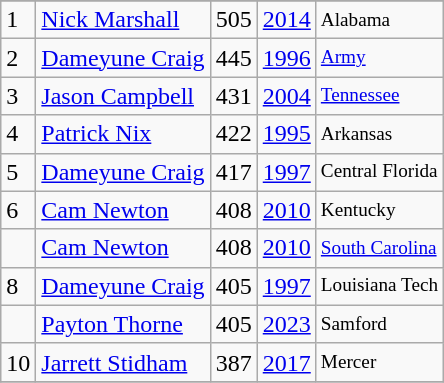<table class="wikitable">
<tr>
</tr>
<tr>
<td>1</td>
<td><a href='#'>Nick Marshall</a></td>
<td><abbr>505</abbr></td>
<td><a href='#'>2014</a></td>
<td style="font-size:80%;">Alabama</td>
</tr>
<tr>
<td>2</td>
<td><a href='#'>Dameyune Craig</a></td>
<td><abbr>445</abbr></td>
<td><a href='#'>1996</a></td>
<td style="font-size:80%;"><a href='#'>Army</a></td>
</tr>
<tr>
<td>3</td>
<td><a href='#'>Jason Campbell</a></td>
<td><abbr>431</abbr></td>
<td><a href='#'>2004</a></td>
<td style="font-size:80%;"><a href='#'>Tennessee</a></td>
</tr>
<tr>
<td>4</td>
<td><a href='#'>Patrick Nix</a></td>
<td><abbr>422</abbr></td>
<td><a href='#'>1995</a></td>
<td style="font-size:80%;">Arkansas</td>
</tr>
<tr>
<td>5</td>
<td><a href='#'>Dameyune Craig</a></td>
<td><abbr>417</abbr></td>
<td><a href='#'>1997</a></td>
<td style="font-size:80%;">Central Florida</td>
</tr>
<tr>
<td>6</td>
<td><a href='#'>Cam Newton</a></td>
<td><abbr>408</abbr></td>
<td><a href='#'>2010</a></td>
<td style="font-size:80%;">Kentucky</td>
</tr>
<tr>
<td></td>
<td><a href='#'>Cam Newton</a></td>
<td><abbr>408</abbr></td>
<td><a href='#'>2010</a></td>
<td style="font-size:80%;"><a href='#'>South Carolina</a></td>
</tr>
<tr>
<td>8</td>
<td><a href='#'>Dameyune Craig</a></td>
<td><abbr>405</abbr></td>
<td><a href='#'>1997</a></td>
<td style="font-size:80%;">Louisiana Tech</td>
</tr>
<tr>
<td></td>
<td><a href='#'>Payton Thorne</a></td>
<td><abbr>405</abbr></td>
<td><a href='#'>2023</a></td>
<td style="font-size:80%;">Samford</td>
</tr>
<tr>
<td>10</td>
<td><a href='#'>Jarrett Stidham</a></td>
<td><abbr>387</abbr></td>
<td><a href='#'>2017</a></td>
<td style="font-size:80%;">Mercer</td>
</tr>
<tr>
</tr>
</table>
